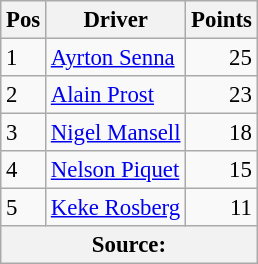<table class="wikitable" style="font-size: 95%;">
<tr>
<th>Pos</th>
<th>Driver</th>
<th>Points</th>
</tr>
<tr>
<td>1</td>
<td> <a href='#'>Ayrton Senna</a></td>
<td align="right">25</td>
</tr>
<tr>
<td>2</td>
<td> <a href='#'>Alain Prost</a></td>
<td align="right">23</td>
</tr>
<tr>
<td>3</td>
<td> <a href='#'>Nigel Mansell</a></td>
<td align="right">18</td>
</tr>
<tr>
<td>4</td>
<td> <a href='#'>Nelson Piquet</a></td>
<td align="right">15</td>
</tr>
<tr>
<td>5</td>
<td> <a href='#'>Keke Rosberg</a></td>
<td align="right">11</td>
</tr>
<tr>
<th colspan=4>Source: </th>
</tr>
</table>
